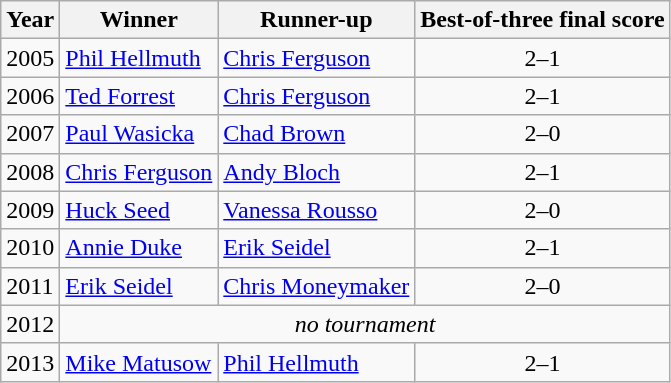<table class="wikitable">
<tr>
<th>Year</th>
<th>Winner</th>
<th>Runner-up</th>
<th>Best-of-three final score</th>
</tr>
<tr>
<td>2005</td>
<td> <a href='#'>Phil Hellmuth</a></td>
<td> <a href='#'>Chris Ferguson</a></td>
<td style="text-align: center">2–1</td>
</tr>
<tr>
<td>2006</td>
<td> <a href='#'>Ted Forrest</a></td>
<td> <a href='#'>Chris Ferguson</a></td>
<td style="text-align: center">2–1</td>
</tr>
<tr>
<td>2007</td>
<td> <a href='#'>Paul Wasicka</a></td>
<td> <a href='#'>Chad Brown</a></td>
<td style="text-align: center">2–0</td>
</tr>
<tr>
<td>2008</td>
<td> <a href='#'>Chris Ferguson</a></td>
<td> <a href='#'>Andy Bloch</a></td>
<td style="text-align: center">2–1</td>
</tr>
<tr>
<td>2009</td>
<td> <a href='#'>Huck Seed</a></td>
<td> <a href='#'>Vanessa Rousso</a></td>
<td style="text-align: center">2–0</td>
</tr>
<tr>
<td>2010</td>
<td> <a href='#'>Annie Duke</a></td>
<td> <a href='#'>Erik Seidel</a></td>
<td style="text-align: center">2–1</td>
</tr>
<tr>
<td>2011</td>
<td> <a href='#'>Erik Seidel</a></td>
<td> <a href='#'>Chris Moneymaker</a></td>
<td style="text-align: center">2–0</td>
</tr>
<tr>
<td>2012</td>
<td colspan="3" style="text-align: center"><em>no tournament</em></td>
</tr>
<tr>
<td>2013</td>
<td>  <a href='#'>Mike Matusow</a></td>
<td> <a href='#'>Phil Hellmuth</a></td>
<td style="text-align: center">2–1</td>
</tr>
</table>
